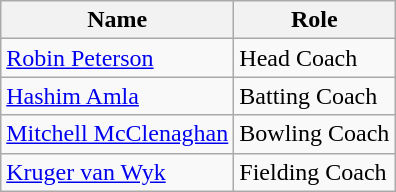<table class="wikitable">
<tr>
<th>Name</th>
<th>Role</th>
</tr>
<tr>
<td><a href='#'>Robin Peterson</a></td>
<td>Head Coach</td>
</tr>
<tr>
<td><a href='#'>Hashim Amla</a></td>
<td>Batting Coach</td>
</tr>
<tr>
<td><a href='#'>Mitchell McClenaghan</a></td>
<td>Bowling Coach</td>
</tr>
<tr>
<td><a href='#'>Kruger van Wyk</a></td>
<td>Fielding Coach</td>
</tr>
</table>
